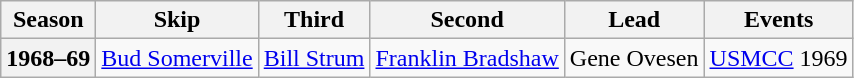<table class="wikitable">
<tr>
<th scope="col">Season</th>
<th scope="col">Skip</th>
<th scope="col">Third</th>
<th scope="col">Second</th>
<th scope="col">Lead</th>
<th scope="col">Events</th>
</tr>
<tr>
<th scope="row">1968–69</th>
<td><a href='#'>Bud Somerville</a></td>
<td><a href='#'>Bill Strum</a></td>
<td><a href='#'>Franklin Bradshaw</a></td>
<td>Gene Ovesen</td>
<td><a href='#'>USMCC</a> 1969 <br> </td>
</tr>
</table>
